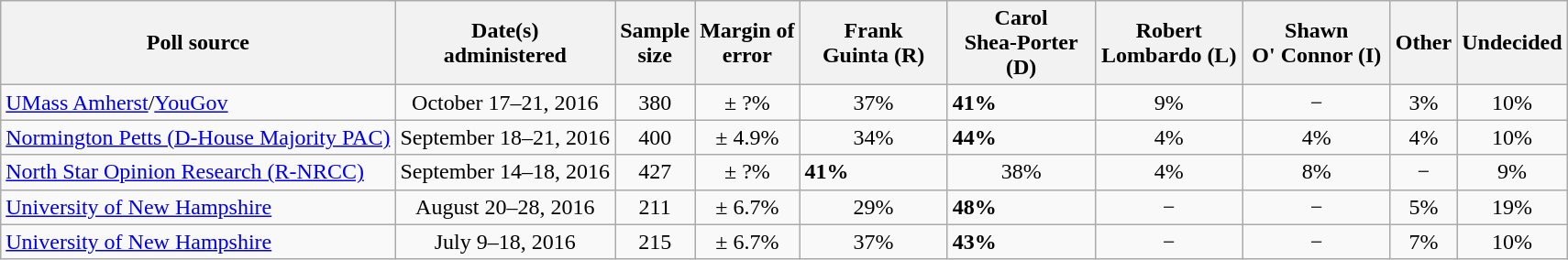<table class="wikitable">
<tr>
<th>Poll source</th>
<th>Date(s)<br>administered</th>
<th>Sample<br>size</th>
<th>Margin of<br>error</th>
<th style="width:100px;">Frank<br>Guinta (R)</th>
<th style="width:100px;">Carol<br>Shea-Porter (D)</th>
<th style="width:100px;">Robert<br>Lombardo (L)</th>
<th style="width:100px;">Shawn<br>O' Connor (I)</th>
<th>Other</th>
<th>Undecided</th>
</tr>
<tr>
<td><a href='#'>UMass Amherst</a>/<a href='#'>YouGov</a></td>
<td align=center>October 17–21, 2016</td>
<td align=center>380</td>
<td align=center>± ?%</td>
<td align=center>37%</td>
<td><strong>41%</strong></td>
<td align=center>9%</td>
<td align=center>−</td>
<td align=center>3%</td>
<td align=center>10%</td>
</tr>
<tr>
<td><a href='#'>Normington Petts (D-House Majority PAC)</a></td>
<td align=center>September 18–21, 2016</td>
<td align=center>400</td>
<td align=center>± 4.9%</td>
<td align=center>34%</td>
<td><strong>44%</strong></td>
<td align=center>4%</td>
<td align=center>4%</td>
<td align=center>4%</td>
<td align=center>10%</td>
</tr>
<tr>
<td><a href='#'>North Star Opinion Research (R-NRCC)</a></td>
<td align=center>September 14–18, 2016</td>
<td align=center>427</td>
<td align=center>± ?%</td>
<td><strong>41%</strong></td>
<td align=center>38%</td>
<td align=center>4%</td>
<td align=center>8%</td>
<td align=center>−</td>
<td align=center>9%</td>
</tr>
<tr>
<td><a href='#'>University of New Hampshire</a></td>
<td align=center>August 20–28, 2016</td>
<td align=center>211</td>
<td align=center>± 6.7%</td>
<td align=center>29%</td>
<td><strong>48%</strong></td>
<td align=center>−</td>
<td align=center>−</td>
<td align=center>5%</td>
<td align=center>19%</td>
</tr>
<tr>
<td><a href='#'>University of New Hampshire</a></td>
<td align=center>July 9–18, 2016</td>
<td align=center>215</td>
<td align=center>± 6.7%</td>
<td align=center>37%</td>
<td><strong>43%</strong></td>
<td align=center>−</td>
<td align=center>−</td>
<td align=center>7%</td>
<td align=center>10%</td>
</tr>
</table>
